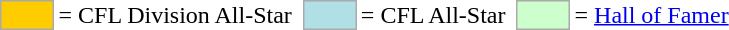<table>
<tr>
<td style="background-color:#FFCC00; border:1px solid #aaaaaa; width:2em;"></td>
<td>= CFL Division All-Star</td>
<td></td>
<td style="background-color:#B0E0E6; border:1px solid #aaaaaa; width:2em;"></td>
<td>= CFL All-Star</td>
<td></td>
<td style="background-color:#CCFFCC; border:1px solid #aaaaaa; width:2em;"></td>
<td>= <a href='#'>Hall of Famer</a></td>
</tr>
</table>
